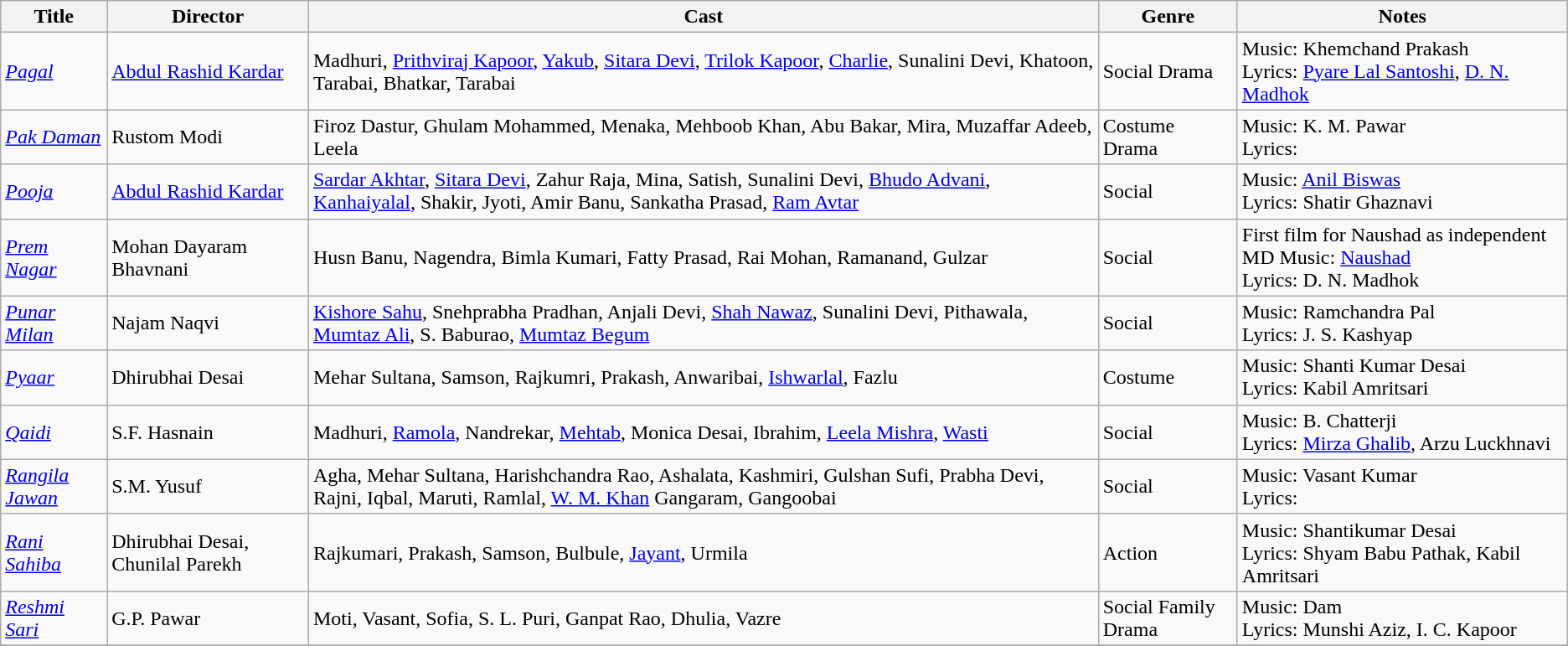<table class="wikitable">
<tr>
<th>Title</th>
<th>Director</th>
<th>Cast</th>
<th>Genre</th>
<th>Notes</th>
</tr>
<tr>
<td><em><a href='#'>Pagal</a></em></td>
<td><a href='#'>Abdul Rashid Kardar</a></td>
<td>Madhuri, <a href='#'>Prithviraj Kapoor</a>, <a href='#'>Yakub</a>, <a href='#'>Sitara Devi</a>, <a href='#'>Trilok Kapoor</a>, <a href='#'>Charlie</a>, Sunalini Devi, Khatoon, Tarabai, Bhatkar, Tarabai</td>
<td>Social Drama</td>
<td>Music: Khemchand Prakash<br>Lyrics: <a href='#'>Pyare Lal Santoshi</a>, <a href='#'>D. N. Madhok</a></td>
</tr>
<tr>
<td><em><a href='#'>Pak Daman</a></em></td>
<td>Rustom Modi</td>
<td>Firoz Dastur, Ghulam Mohammed, Menaka, Mehboob Khan, Abu Bakar, Mira, Muzaffar Adeeb, Leela</td>
<td>Costume Drama</td>
<td>Music: K. M. Pawar<br>Lyrics:</td>
</tr>
<tr>
<td><em><a href='#'>Pooja</a></em></td>
<td><a href='#'>Abdul Rashid Kardar</a></td>
<td><a href='#'>Sardar Akhtar</a>, <a href='#'>Sitara Devi</a>, Zahur Raja, Mina, Satish, Sunalini Devi, <a href='#'>Bhudo Advani</a>, <a href='#'>Kanhaiyalal</a>, Shakir, Jyoti, Amir Banu, Sankatha Prasad, <a href='#'>Ram Avtar</a></td>
<td>Social</td>
<td>Music: <a href='#'>Anil Biswas</a><br>Lyrics: Shatir Ghaznavi</td>
</tr>
<tr>
<td><em><a href='#'>Prem Nagar</a></em></td>
<td>Mohan Dayaram Bhavnani</td>
<td>Husn Banu, Nagendra, Bimla Kumari, Fatty Prasad, Rai Mohan, Ramanand, Gulzar</td>
<td>Social</td>
<td>First film for Naushad as independent MD Music: <a href='#'>Naushad</a><br>Lyrics: D. N. Madhok</td>
</tr>
<tr>
<td><em><a href='#'>Punar Milan</a></em></td>
<td>Najam Naqvi</td>
<td><a href='#'>Kishore Sahu</a>, Snehprabha Pradhan, Anjali Devi, <a href='#'>Shah Nawaz</a>, Sunalini Devi, Pithawala, <a href='#'>Mumtaz Ali</a>, S. Baburao, <a href='#'>Mumtaz Begum</a></td>
<td>Social</td>
<td>Music: Ramchandra Pal<br>Lyrics: J. S. Kashyap</td>
</tr>
<tr>
<td><em><a href='#'>Pyaar</a></em></td>
<td>Dhirubhai Desai</td>
<td>Mehar Sultana, Samson, Rajkumri, Prakash, Anwaribai, <a href='#'>Ishwarlal</a>, Fazlu</td>
<td>Costume</td>
<td>Music: Shanti Kumar Desai <br>Lyrics: Kabil Amritsari</td>
</tr>
<tr>
<td><em><a href='#'>Qaidi</a></em></td>
<td>S.F. Hasnain</td>
<td>Madhuri, <a href='#'>Ramola</a>, Nandrekar, <a href='#'>Mehtab</a>, Monica Desai, Ibrahim, <a href='#'>Leela Mishra</a>, <a href='#'>Wasti</a></td>
<td>Social</td>
<td>Music: B. Chatterji<br>Lyrics: <a href='#'>Mirza Ghalib</a>, Arzu Luckhnavi</td>
</tr>
<tr>
<td><em><a href='#'>Rangila Jawan</a></em></td>
<td>S.M. Yusuf</td>
<td>Agha, Mehar Sultana, Harishchandra Rao, Ashalata, Kashmiri, Gulshan Sufi, Prabha Devi, Rajni, Iqbal, Maruti, Ramlal, <a href='#'>W. M. Khan</a> Gangaram, Gangoobai</td>
<td>Social</td>
<td>Music: Vasant Kumar<br>Lyrics:</td>
</tr>
<tr>
<td><em><a href='#'>Rani Sahiba</a></em></td>
<td>Dhirubhai Desai, Chunilal Parekh</td>
<td>Rajkumari, Prakash, Samson, Bulbule, <a href='#'>Jayant</a>, Urmila</td>
<td>Action</td>
<td>Music: Shantikumar Desai<br>Lyrics: Shyam Babu Pathak, Kabil Amritsari</td>
</tr>
<tr>
<td><em><a href='#'>Reshmi Sari</a></em></td>
<td>G.P. Pawar</td>
<td>Moti, Vasant, Sofia, S. L. Puri, Ganpat Rao, Dhulia, Vazre</td>
<td>Social Family Drama</td>
<td>Music: Dam<br>Lyrics: Munshi Aziz, I. C. Kapoor</td>
</tr>
<tr>
</tr>
</table>
